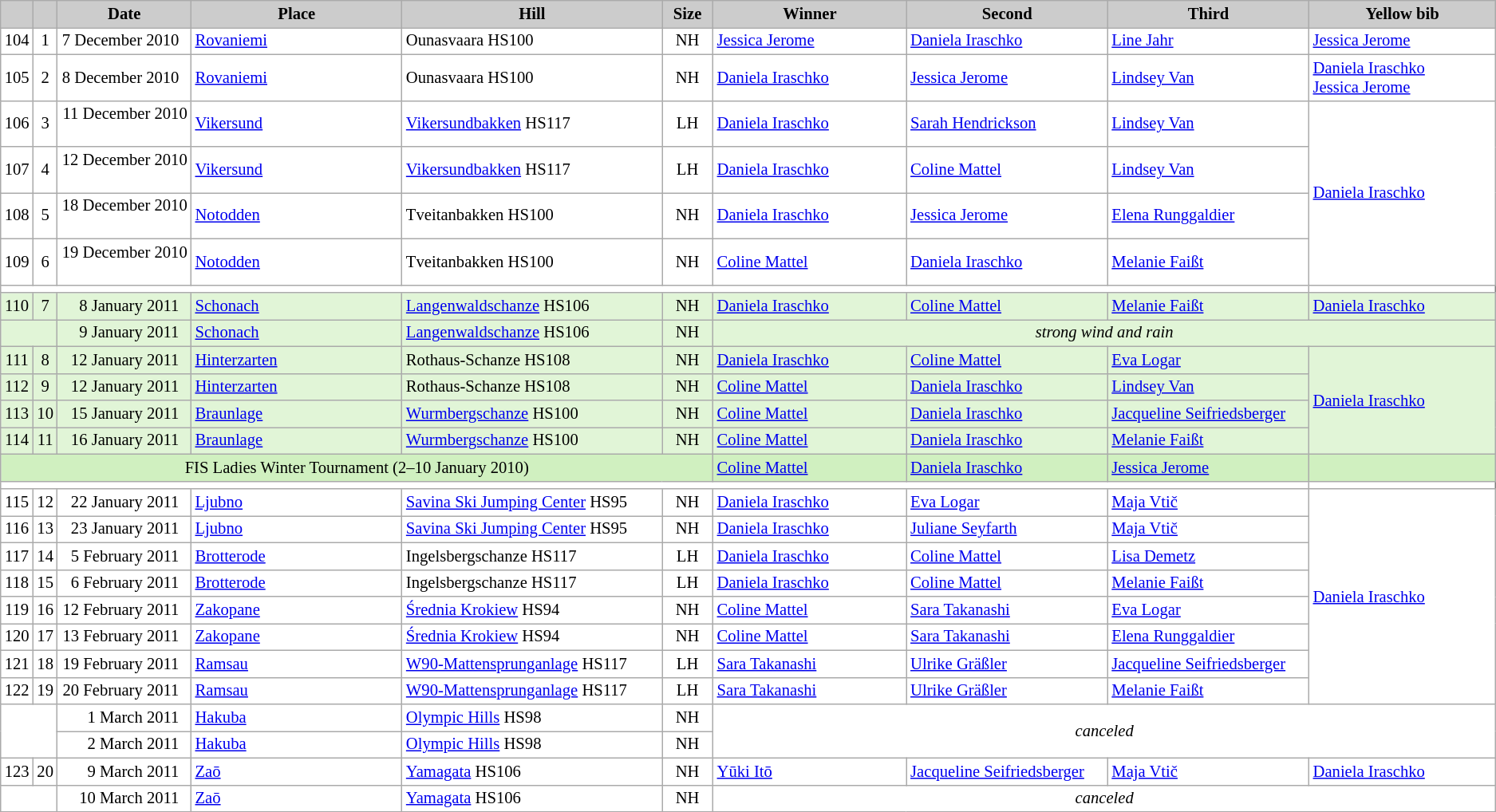<table class="wikitable plainrowheaders" style="background:#fff; font-size:86%; line-height:16px; border:grey solid 1px; border-collapse:collapse;">
<tr style="background:#ccc; text-align:center;">
<th scope="col" style="background:#ccc; width=20 px;"></th>
<th scope="col" style="background:#ccc; width=30 px;"></th>
<th scope="col" style="background:#ccc; width:120px;">Date</th>
<th scope="col" style="background:#ccc; width:200px;">Place</th>
<th scope="col" style="background:#ccc; width:240px;">Hill</th>
<th scope="col" style="background:#ccc; width:40px;">Size</th>
<th scope="col" style="background:#ccc; width:185px;">Winner</th>
<th scope="col" style="background:#ccc; width:185px;">Second</th>
<th scope="col" style="background:#ccc; width:185px;">Third</th>
<th scope="col" style="background:#ccc; width:180px;">Yellow bib</th>
</tr>
<tr>
<td align=center>104</td>
<td align=center>1</td>
<td align=right>7 December 2010  </td>
<td> <a href='#'>Rovaniemi</a></td>
<td>Ounasvaara HS100</td>
<td align=center>NH</td>
<td> <a href='#'>Jessica Jerome</a></td>
<td> <a href='#'>Daniela Iraschko</a></td>
<td> <a href='#'>Line Jahr</a></td>
<td> <a href='#'>Jessica Jerome</a></td>
</tr>
<tr>
<td align=center>105</td>
<td align=center>2</td>
<td align=right>8 December 2010  </td>
<td> <a href='#'>Rovaniemi</a></td>
<td>Ounasvaara HS100</td>
<td align=center>NH</td>
<td> <a href='#'>Daniela Iraschko</a></td>
<td> <a href='#'>Jessica Jerome</a></td>
<td> <a href='#'>Lindsey Van</a></td>
<td> <a href='#'>Daniela Iraschko</a><br> <a href='#'>Jessica Jerome</a></td>
</tr>
<tr>
<td align=center>106</td>
<td align=center>3</td>
<td align=right>11 December 2010  </td>
<td> <a href='#'>Vikersund</a></td>
<td><a href='#'>Vikersundbakken</a> HS117</td>
<td align=center>LH</td>
<td> <a href='#'>Daniela Iraschko</a></td>
<td> <a href='#'>Sarah Hendrickson</a></td>
<td> <a href='#'>Lindsey Van</a></td>
<td rowspan=4> <a href='#'>Daniela Iraschko</a></td>
</tr>
<tr>
<td align=center>107</td>
<td align=center>4</td>
<td align=right>12 December 2010  </td>
<td> <a href='#'>Vikersund</a></td>
<td><a href='#'>Vikersundbakken</a> HS117</td>
<td align=center>LH</td>
<td> <a href='#'>Daniela Iraschko</a></td>
<td> <a href='#'>Coline Mattel</a></td>
<td> <a href='#'>Lindsey Van</a></td>
</tr>
<tr>
<td align=center>108</td>
<td align=center>5</td>
<td align=right>18 December 2010  </td>
<td> <a href='#'>Notodden</a></td>
<td>Tveitanbakken HS100</td>
<td align=center>NH</td>
<td> <a href='#'>Daniela Iraschko</a></td>
<td> <a href='#'>Jessica Jerome</a></td>
<td> <a href='#'>Elena Runggaldier</a></td>
</tr>
<tr>
<td align=center>109</td>
<td align=center>6</td>
<td align=right>19 December 2010  </td>
<td> <a href='#'>Notodden</a></td>
<td>Tveitanbakken HS100</td>
<td align=center>NH</td>
<td> <a href='#'>Coline Mattel</a></td>
<td> <a href='#'>Daniela Iraschko</a></td>
<td> <a href='#'>Melanie Faißt</a></td>
</tr>
<tr>
<td colspan=9></td>
</tr>
<tr bgcolor=E1F5D7>
<td align=center>110</td>
<td align=center>7</td>
<td align=right>8 January 2011  </td>
<td> <a href='#'>Schonach</a></td>
<td><a href='#'>Langenwaldschanze</a> HS106</td>
<td align=center>NH</td>
<td> <a href='#'>Daniela Iraschko</a></td>
<td> <a href='#'>Coline Mattel</a></td>
<td> <a href='#'>Melanie Faißt</a></td>
<td> <a href='#'>Daniela Iraschko</a></td>
</tr>
<tr bgcolor=E1F5D7>
<td colspan=2></td>
<td align=right>9 January 2011  </td>
<td> <a href='#'>Schonach</a></td>
<td><a href='#'>Langenwaldschanze</a> HS106</td>
<td align=center>NH</td>
<td colspan=4 align=center><em>strong wind and rain</em></td>
</tr>
<tr bgcolor=E1F5D7>
<td align=center>111</td>
<td align=center>8</td>
<td align=right>12 January 2011  </td>
<td> <a href='#'>Hinterzarten</a></td>
<td>Rothaus-Schanze HS108</td>
<td align=center>NH</td>
<td> <a href='#'>Daniela Iraschko</a></td>
<td> <a href='#'>Coline Mattel</a></td>
<td> <a href='#'>Eva Logar</a></td>
<td rowspan=4> <a href='#'>Daniela Iraschko</a></td>
</tr>
<tr bgcolor=E1F5D7>
<td align=center>112</td>
<td align=center>9</td>
<td align=right>12 January 2011  </td>
<td> <a href='#'>Hinterzarten</a></td>
<td>Rothaus-Schanze HS108</td>
<td align=center>NH</td>
<td> <a href='#'>Coline Mattel</a></td>
<td> <a href='#'>Daniela Iraschko</a></td>
<td> <a href='#'>Lindsey Van</a></td>
</tr>
<tr bgcolor=E1F5D7>
<td align=center>113</td>
<td align=center>10</td>
<td align=right>15 January 2011  </td>
<td> <a href='#'>Braunlage</a></td>
<td><a href='#'>Wurmbergschanze</a> HS100</td>
<td align=center>NH</td>
<td> <a href='#'>Coline Mattel</a></td>
<td> <a href='#'>Daniela Iraschko</a></td>
<td> <a href='#'>Jacqueline Seifriedsberger</a></td>
</tr>
<tr bgcolor=E1F5D7>
<td align=center>114</td>
<td align=center>11</td>
<td align=right>16 January 2011  </td>
<td> <a href='#'>Braunlage</a></td>
<td><a href='#'>Wurmbergschanze</a> HS100</td>
<td align=center>NH</td>
<td> <a href='#'>Coline Mattel</a></td>
<td> <a href='#'>Daniela Iraschko</a></td>
<td> <a href='#'>Melanie Faißt</a></td>
</tr>
<tr bgcolor=D0F0C0>
<td colspan=6 align=center>FIS Ladies Winter Tournament (2–10 January 2010)</td>
<td> <a href='#'>Coline Mattel</a></td>
<td> <a href='#'>Daniela Iraschko</a></td>
<td> <a href='#'>Jessica Jerome</a></td>
<td></td>
</tr>
<tr>
<td colspan=9></td>
</tr>
<tr>
<td align=center>115</td>
<td align=center>12</td>
<td align=right>22 January 2011  </td>
<td> <a href='#'>Ljubno</a></td>
<td><a href='#'>Savina Ski Jumping Center</a> HS95</td>
<td align=center>NH</td>
<td> <a href='#'>Daniela Iraschko</a></td>
<td> <a href='#'>Eva Logar</a></td>
<td> <a href='#'>Maja Vtič</a></td>
<td rowspan=8> <a href='#'>Daniela Iraschko</a></td>
</tr>
<tr>
<td align=center>116</td>
<td align=center>13</td>
<td align=right>23 January 2011  </td>
<td> <a href='#'>Ljubno</a></td>
<td><a href='#'>Savina Ski Jumping Center</a> HS95</td>
<td align=center>NH</td>
<td> <a href='#'>Daniela Iraschko</a></td>
<td> <a href='#'>Juliane Seyfarth</a></td>
<td> <a href='#'>Maja Vtič</a></td>
</tr>
<tr>
<td align=center>117</td>
<td align=center>14</td>
<td align=right>5 February 2011  </td>
<td> <a href='#'>Brotterode</a></td>
<td>Ingelsbergschanze HS117</td>
<td align=center>LH</td>
<td> <a href='#'>Daniela Iraschko</a></td>
<td> <a href='#'>Coline Mattel</a></td>
<td> <a href='#'>Lisa Demetz</a></td>
</tr>
<tr>
<td align=center>118</td>
<td align=center>15</td>
<td align=right>6 February 2011  </td>
<td> <a href='#'>Brotterode</a></td>
<td>Ingelsbergschanze HS117</td>
<td align=center>LH</td>
<td> <a href='#'>Daniela Iraschko</a></td>
<td> <a href='#'>Coline Mattel</a></td>
<td> <a href='#'>Melanie Faißt</a></td>
</tr>
<tr>
<td align=center>119</td>
<td align=center>16</td>
<td align=right>12 February 2011  </td>
<td> <a href='#'>Zakopane</a></td>
<td><a href='#'>Średnia Krokiew</a> HS94</td>
<td align=center>NH</td>
<td> <a href='#'>Coline Mattel</a></td>
<td> <a href='#'>Sara Takanashi</a></td>
<td> <a href='#'>Eva Logar</a></td>
</tr>
<tr>
<td align=center>120</td>
<td align=center>17</td>
<td align=right>13 February 2011  </td>
<td> <a href='#'>Zakopane</a></td>
<td><a href='#'>Średnia Krokiew</a> HS94</td>
<td align=center>NH</td>
<td> <a href='#'>Coline Mattel</a></td>
<td> <a href='#'>Sara Takanashi</a></td>
<td> <a href='#'>Elena Runggaldier</a></td>
</tr>
<tr>
<td align=center>121</td>
<td align=center>18</td>
<td align=right>19 February 2011  </td>
<td> <a href='#'>Ramsau</a></td>
<td><a href='#'>W90-Mattensprunganlage</a> HS117</td>
<td align=center>LH</td>
<td> <a href='#'>Sara Takanashi</a></td>
<td> <a href='#'>Ulrike Gräßler</a></td>
<td> <a href='#'>Jacqueline Seifriedsberger</a></td>
</tr>
<tr>
<td align=center>122</td>
<td align=center>19</td>
<td align=right>20 February 2011  </td>
<td> <a href='#'>Ramsau</a></td>
<td><a href='#'>W90-Mattensprunganlage</a> HS117</td>
<td align=center>LH</td>
<td> <a href='#'>Sara Takanashi</a></td>
<td> <a href='#'>Ulrike Gräßler</a></td>
<td> <a href='#'>Melanie Faißt</a></td>
</tr>
<tr>
<td colspan=2 rowspan=2></td>
<td align=right>1 March 2011  </td>
<td> <a href='#'>Hakuba</a></td>
<td><a href='#'>Olympic Hills</a> HS98</td>
<td align=center>NH</td>
<td colspan=5 rowspan=2 align=center><em>canceled</em></td>
</tr>
<tr>
<td align=right>2 March 2011  </td>
<td> <a href='#'>Hakuba</a></td>
<td><a href='#'>Olympic Hills</a> HS98</td>
<td align=center>NH</td>
</tr>
<tr>
<td align=center>123</td>
<td align=center>20</td>
<td align=right>9 March 2011  </td>
<td> <a href='#'>Zaō</a></td>
<td><a href='#'>Yamagata</a> HS106</td>
<td align=center>NH</td>
<td> <a href='#'>Yūki Itō</a></td>
<td> <a href='#'>Jacqueline Seifriedsberger</a></td>
<td> <a href='#'>Maja Vtič</a></td>
<td> <a href='#'>Daniela Iraschko</a></td>
</tr>
<tr>
<td colspan=2></td>
<td align=right>10 March 2011  </td>
<td> <a href='#'>Zaō</a></td>
<td><a href='#'>Yamagata</a> HS106</td>
<td align=center>NH</td>
<td colspan=5 align=center><em>canceled</em></td>
</tr>
</table>
